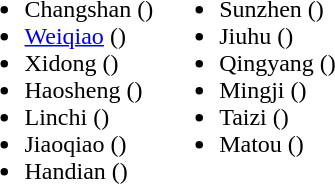<table>
<tr>
<td valign="top"><br><ul><li>Changshan ()</li><li><a href='#'>Weiqiao</a> ()</li><li>Xidong ()</li><li>Haosheng ()</li><li>Linchi ()</li><li>Jiaoqiao ()</li><li>Handian ()</li></ul></td>
<td valign="top"><br><ul><li>Sunzhen ()</li><li>Jiuhu ()</li><li>Qingyang ()</li><li>Mingji ()</li><li>Taizi ()</li><li>Matou ()</li></ul></td>
</tr>
</table>
